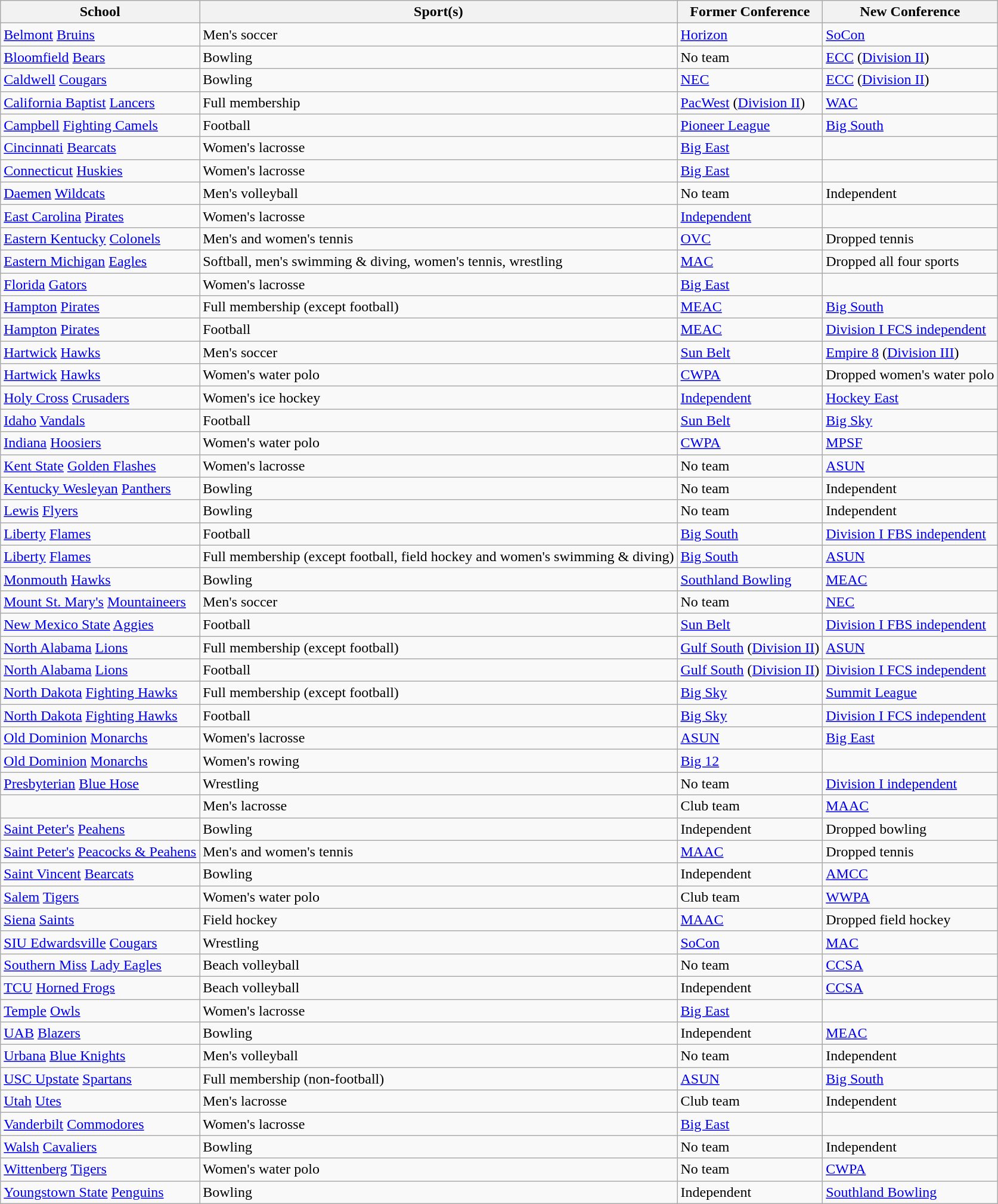<table class="wikitable sortable">
<tr>
<th>School</th>
<th>Sport(s)</th>
<th>Former Conference</th>
<th>New Conference</th>
</tr>
<tr>
<td><a href='#'>Belmont</a> <a href='#'>Bruins</a></td>
<td>Men's soccer</td>
<td><a href='#'>Horizon</a></td>
<td><a href='#'>SoCon</a></td>
</tr>
<tr>
<td><a href='#'>Bloomfield</a> <a href='#'>Bears</a></td>
<td>Bowling</td>
<td>No team</td>
<td><a href='#'>ECC</a> (<a href='#'>Division II</a>)</td>
</tr>
<tr>
<td><a href='#'>Caldwell</a> <a href='#'>Cougars</a></td>
<td>Bowling</td>
<td><a href='#'>NEC</a></td>
<td><a href='#'>ECC</a> (<a href='#'>Division II</a>)</td>
</tr>
<tr>
<td><a href='#'>California Baptist</a> <a href='#'>Lancers</a></td>
<td>Full membership</td>
<td><a href='#'>PacWest</a> (<a href='#'>Division II</a>)</td>
<td><a href='#'>WAC</a></td>
</tr>
<tr>
<td><a href='#'>Campbell</a> <a href='#'>Fighting Camels</a></td>
<td>Football</td>
<td><a href='#'>Pioneer League</a></td>
<td><a href='#'>Big South</a></td>
</tr>
<tr>
<td><a href='#'>Cincinnati</a> <a href='#'>Bearcats</a></td>
<td>Women's lacrosse</td>
<td><a href='#'>Big East</a></td>
<td></td>
</tr>
<tr>
<td><a href='#'>Connecticut</a> <a href='#'>Huskies</a></td>
<td>Women's lacrosse</td>
<td><a href='#'>Big East</a></td>
<td></td>
</tr>
<tr>
<td><a href='#'>Daemen</a> <a href='#'>Wildcats</a></td>
<td>Men's volleyball</td>
<td>No team</td>
<td>Independent</td>
</tr>
<tr>
<td><a href='#'>East Carolina</a> <a href='#'>Pirates</a></td>
<td>Women's lacrosse</td>
<td><a href='#'>Independent</a></td>
<td></td>
</tr>
<tr>
<td><a href='#'>Eastern Kentucky</a> <a href='#'>Colonels</a></td>
<td>Men's and women's tennis</td>
<td><a href='#'>OVC</a></td>
<td>Dropped tennis</td>
</tr>
<tr>
<td><a href='#'>Eastern Michigan</a> <a href='#'>Eagles</a></td>
<td>Softball, men's swimming & diving, women's tennis, wrestling</td>
<td><a href='#'>MAC</a></td>
<td>Dropped all four sports</td>
</tr>
<tr>
<td><a href='#'>Florida</a> <a href='#'>Gators</a></td>
<td>Women's lacrosse</td>
<td><a href='#'>Big East</a></td>
<td></td>
</tr>
<tr>
<td><a href='#'>Hampton</a> <a href='#'>Pirates</a></td>
<td>Full membership (except football)</td>
<td><a href='#'>MEAC</a></td>
<td><a href='#'>Big South</a></td>
</tr>
<tr>
<td><a href='#'>Hampton</a> <a href='#'>Pirates</a></td>
<td>Football</td>
<td><a href='#'>MEAC</a></td>
<td><a href='#'>Division I FCS independent</a></td>
</tr>
<tr>
<td><a href='#'>Hartwick</a> <a href='#'>Hawks</a></td>
<td>Men's soccer</td>
<td><a href='#'>Sun Belt</a></td>
<td><a href='#'>Empire 8</a> (<a href='#'>Division III</a>)</td>
</tr>
<tr>
<td><a href='#'>Hartwick</a> <a href='#'>Hawks</a></td>
<td>Women's water polo</td>
<td><a href='#'>CWPA</a></td>
<td>Dropped women's water polo</td>
</tr>
<tr>
<td><a href='#'>Holy Cross</a> <a href='#'>Crusaders</a></td>
<td>Women's ice hockey</td>
<td><a href='#'>Independent</a></td>
<td><a href='#'>Hockey East</a></td>
</tr>
<tr>
<td><a href='#'>Idaho</a> <a href='#'>Vandals</a></td>
<td>Football</td>
<td><a href='#'>Sun Belt</a></td>
<td><a href='#'>Big Sky</a></td>
</tr>
<tr>
<td><a href='#'>Indiana</a> <a href='#'>Hoosiers</a></td>
<td>Women's water polo</td>
<td><a href='#'>CWPA</a></td>
<td><a href='#'>MPSF</a></td>
</tr>
<tr>
<td><a href='#'>Kent State</a> <a href='#'>Golden Flashes</a></td>
<td>Women's lacrosse</td>
<td>No team</td>
<td><a href='#'>ASUN</a></td>
</tr>
<tr>
<td><a href='#'>Kentucky Wesleyan</a> <a href='#'>Panthers</a></td>
<td>Bowling</td>
<td>No team</td>
<td>Independent</td>
</tr>
<tr>
<td><a href='#'>Lewis</a> <a href='#'>Flyers</a></td>
<td>Bowling</td>
<td>No team</td>
<td>Independent</td>
</tr>
<tr>
<td><a href='#'>Liberty</a> <a href='#'>Flames</a></td>
<td>Football</td>
<td><a href='#'>Big South</a></td>
<td><a href='#'>Division I FBS independent</a></td>
</tr>
<tr>
<td><a href='#'>Liberty</a> <a href='#'>Flames</a></td>
<td>Full membership (except football, field hockey and women's swimming & diving)</td>
<td><a href='#'>Big South</a></td>
<td><a href='#'>ASUN</a></td>
</tr>
<tr>
<td><a href='#'>Monmouth</a> <a href='#'>Hawks</a></td>
<td>Bowling</td>
<td><a href='#'>Southland Bowling</a></td>
<td><a href='#'>MEAC</a></td>
</tr>
<tr>
<td><a href='#'>Mount St. Mary's</a> <a href='#'>Mountaineers</a></td>
<td>Men's soccer</td>
<td>No team</td>
<td><a href='#'>NEC</a></td>
</tr>
<tr>
<td><a href='#'>New Mexico State</a> <a href='#'>Aggies</a></td>
<td>Football</td>
<td><a href='#'>Sun Belt</a></td>
<td><a href='#'>Division I FBS independent</a></td>
</tr>
<tr>
<td><a href='#'>North Alabama</a> <a href='#'>Lions</a></td>
<td>Full membership (except football)</td>
<td><a href='#'>Gulf South</a> (<a href='#'>Division II</a>)</td>
<td><a href='#'>ASUN</a></td>
</tr>
<tr>
<td><a href='#'>North Alabama</a> <a href='#'>Lions</a></td>
<td>Football</td>
<td><a href='#'>Gulf South</a> (<a href='#'>Division II</a>)</td>
<td><a href='#'>Division I FCS independent</a></td>
</tr>
<tr>
<td><a href='#'>North Dakota</a> <a href='#'>Fighting Hawks</a></td>
<td>Full membership (except football)</td>
<td><a href='#'>Big Sky</a></td>
<td><a href='#'>Summit League</a></td>
</tr>
<tr>
<td><a href='#'>North Dakota</a> <a href='#'>Fighting Hawks</a></td>
<td>Football</td>
<td><a href='#'>Big Sky</a></td>
<td><a href='#'>Division I FCS independent</a></td>
</tr>
<tr>
<td><a href='#'>Old Dominion</a> <a href='#'>Monarchs</a></td>
<td>Women's lacrosse</td>
<td><a href='#'>ASUN</a></td>
<td><a href='#'>Big East</a></td>
</tr>
<tr>
<td><a href='#'>Old Dominion</a> <a href='#'>Monarchs</a></td>
<td>Women's rowing</td>
<td><a href='#'>Big 12</a></td>
<td></td>
</tr>
<tr>
<td><a href='#'>Presbyterian</a> <a href='#'>Blue Hose</a></td>
<td>Wrestling</td>
<td>No team</td>
<td><a href='#'>Division I independent</a></td>
</tr>
<tr>
<td></td>
<td>Men's lacrosse</td>
<td>Club team</td>
<td><a href='#'>MAAC</a></td>
</tr>
<tr>
<td><a href='#'>Saint Peter's</a> <a href='#'>Peahens</a></td>
<td>Bowling</td>
<td>Independent</td>
<td>Dropped bowling</td>
</tr>
<tr>
<td><a href='#'>Saint Peter's</a> <a href='#'>Peacocks & Peahens</a></td>
<td>Men's and women's tennis</td>
<td><a href='#'>MAAC</a></td>
<td>Dropped tennis</td>
</tr>
<tr>
<td><a href='#'>Saint Vincent</a> <a href='#'>Bearcats</a></td>
<td>Bowling</td>
<td>Independent</td>
<td><a href='#'>AMCC</a></td>
</tr>
<tr>
<td><a href='#'>Salem</a> <a href='#'>Tigers</a></td>
<td>Women's water polo</td>
<td>Club team</td>
<td><a href='#'>WWPA</a></td>
</tr>
<tr>
<td><a href='#'>Siena</a> <a href='#'>Saints</a></td>
<td>Field hockey</td>
<td><a href='#'>MAAC</a></td>
<td>Dropped field hockey</td>
</tr>
<tr>
<td><a href='#'>SIU Edwardsville</a> <a href='#'>Cougars</a></td>
<td>Wrestling</td>
<td><a href='#'>SoCon</a></td>
<td><a href='#'>MAC</a></td>
</tr>
<tr>
<td><a href='#'>Southern Miss</a> <a href='#'>Lady Eagles</a></td>
<td>Beach volleyball</td>
<td>No team</td>
<td><a href='#'>CCSA</a></td>
</tr>
<tr>
<td><a href='#'>TCU</a> <a href='#'>Horned Frogs</a></td>
<td>Beach volleyball</td>
<td>Independent</td>
<td><a href='#'>CCSA</a></td>
</tr>
<tr>
<td><a href='#'>Temple</a> <a href='#'>Owls</a></td>
<td>Women's lacrosse</td>
<td><a href='#'>Big East</a></td>
<td></td>
</tr>
<tr>
<td><a href='#'>UAB</a> <a href='#'>Blazers</a></td>
<td>Bowling</td>
<td>Independent</td>
<td><a href='#'>MEAC</a></td>
</tr>
<tr>
<td><a href='#'>Urbana</a> <a href='#'>Blue Knights</a></td>
<td>Men's volleyball</td>
<td>No team</td>
<td>Independent</td>
</tr>
<tr>
<td><a href='#'>USC Upstate</a> <a href='#'>Spartans</a></td>
<td>Full membership (non-football)</td>
<td><a href='#'>ASUN</a></td>
<td><a href='#'>Big South</a></td>
</tr>
<tr>
<td><a href='#'>Utah</a> <a href='#'>Utes</a></td>
<td>Men's lacrosse</td>
<td>Club team</td>
<td>Independent</td>
</tr>
<tr>
<td><a href='#'>Vanderbilt</a> <a href='#'>Commodores</a></td>
<td>Women's lacrosse</td>
<td><a href='#'>Big East</a></td>
<td></td>
</tr>
<tr>
<td><a href='#'>Walsh</a> <a href='#'>Cavaliers</a></td>
<td>Bowling</td>
<td>No team</td>
<td>Independent</td>
</tr>
<tr>
<td><a href='#'>Wittenberg</a> <a href='#'>Tigers</a></td>
<td>Women's water polo</td>
<td>No team</td>
<td><a href='#'>CWPA</a></td>
</tr>
<tr>
<td><a href='#'>Youngstown State</a> <a href='#'>Penguins</a></td>
<td>Bowling</td>
<td>Independent</td>
<td><a href='#'>Southland Bowling</a></td>
</tr>
</table>
